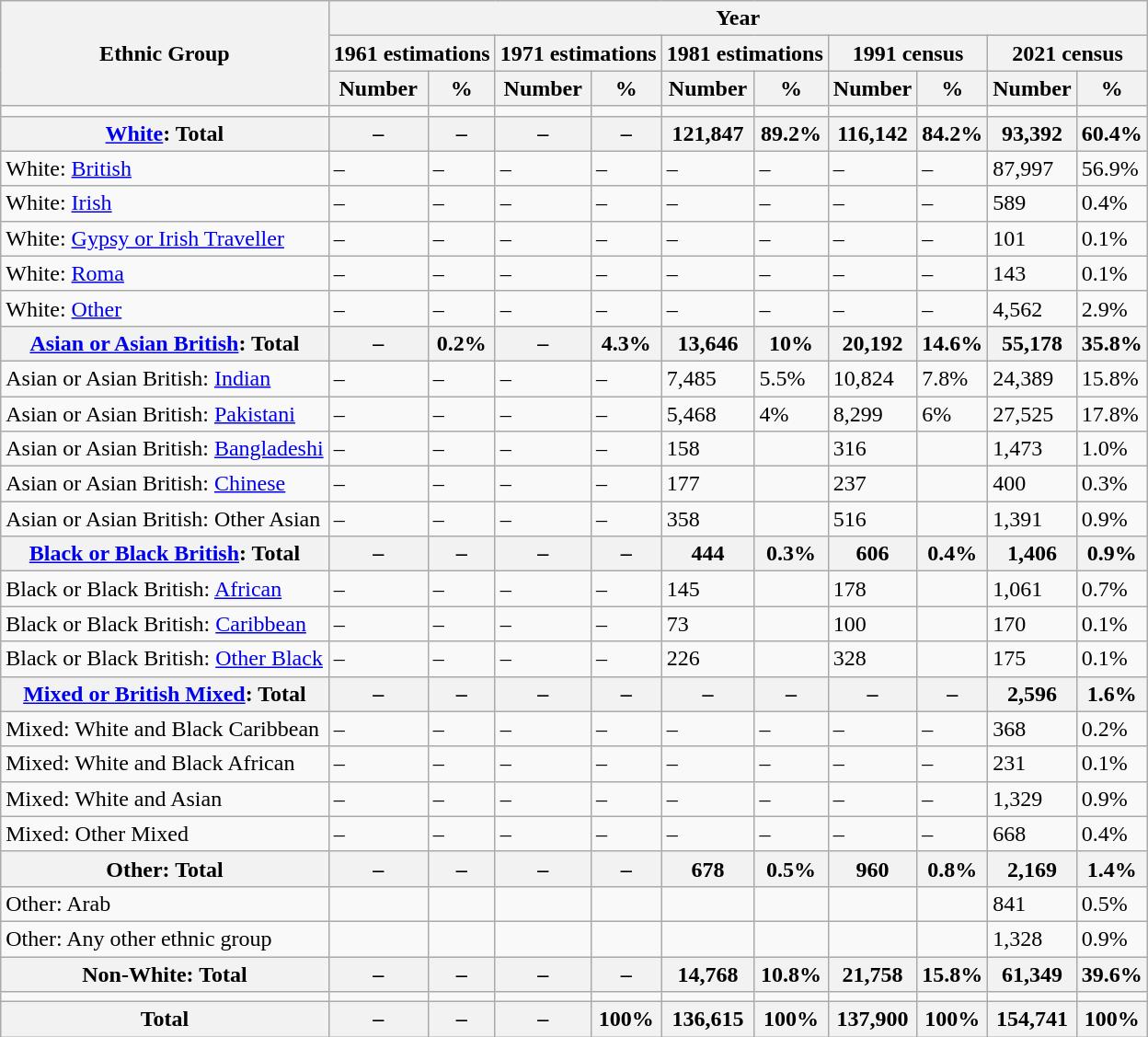<table class="wikitable sortable">
<tr>
<th rowspan="3">Ethnic Group</th>
<th colspan="10">Year</th>
</tr>
<tr>
<th colspan="2">1961 estimations</th>
<th colspan="2">1971 estimations</th>
<th colspan="2">1981 estimations</th>
<th colspan="2">1991 census</th>
<th colspan="2">2021 census</th>
</tr>
<tr>
<th>Number</th>
<th>%</th>
<th>Number</th>
<th>%</th>
<th>Number</th>
<th>%</th>
<th>Number</th>
<th>%</th>
<th>Number</th>
<th>%</th>
</tr>
<tr>
<td></td>
<td></td>
<td></td>
<td></td>
<td></td>
<td></td>
<td></td>
<td></td>
<td></td>
<td></td>
<td></td>
</tr>
<tr>
<th><a href='#'>White</a>: Total</th>
<th>–</th>
<th>–</th>
<th>–</th>
<th>–</th>
<th>121,847</th>
<th>89.2%</th>
<th>116,142</th>
<th>84.2%</th>
<th>93,392</th>
<th>60.4%</th>
</tr>
<tr>
<td>White: <a href='#'>British</a></td>
<td>–</td>
<td>–</td>
<td>–</td>
<td>–</td>
<td>–</td>
<td>–</td>
<td>–</td>
<td>–</td>
<td>87,997</td>
<td>56.9%</td>
</tr>
<tr>
<td>White: <a href='#'>Irish</a></td>
<td>–</td>
<td>–</td>
<td>–</td>
<td>–</td>
<td>–</td>
<td>–</td>
<td>–</td>
<td>–</td>
<td>589</td>
<td>0.4%</td>
</tr>
<tr>
<td>White: <a href='#'>Gypsy or Irish Traveller</a></td>
<td>–</td>
<td>–</td>
<td>–</td>
<td>–</td>
<td>–</td>
<td>–</td>
<td>–</td>
<td>–</td>
<td>101</td>
<td>0.1%</td>
</tr>
<tr>
<td>White: <a href='#'>Roma</a></td>
<td>–</td>
<td>–</td>
<td>–</td>
<td>–</td>
<td>–</td>
<td>–</td>
<td>–</td>
<td>–</td>
<td>143</td>
<td>0.1%</td>
</tr>
<tr>
<td>White: <a href='#'>Other</a></td>
<td>–</td>
<td>–</td>
<td>–</td>
<td>–</td>
<td>–</td>
<td>–</td>
<td>–</td>
<td>–</td>
<td>4,562</td>
<td>2.9%</td>
</tr>
<tr>
<th><a href='#'>Asian or Asian British</a>: Total</th>
<th>–</th>
<th>0.2%</th>
<th>–</th>
<th>4.3%</th>
<th>13,646</th>
<th>10%</th>
<th>20,192</th>
<th>14.6%</th>
<th>55,178</th>
<th>35.8%</th>
</tr>
<tr>
<td>Asian or Asian British: <a href='#'>Indian</a></td>
<td>–</td>
<td>–</td>
<td>–</td>
<td>–</td>
<td>7,485</td>
<td>5.5%</td>
<td>10,824</td>
<td>7.8%</td>
<td>24,389</td>
<td>15.8%</td>
</tr>
<tr>
<td>Asian or Asian British: <a href='#'>Pakistani</a></td>
<td>–</td>
<td>–</td>
<td>–</td>
<td>–</td>
<td>5,468</td>
<td>4%</td>
<td>8,299</td>
<td>6%</td>
<td>27,525</td>
<td>17.8%</td>
</tr>
<tr>
<td>Asian or Asian British: <a href='#'>Bangladeshi</a></td>
<td>–</td>
<td>–</td>
<td>–</td>
<td>–</td>
<td>158</td>
<td></td>
<td>316</td>
<td></td>
<td>1,473</td>
<td>1.0%</td>
</tr>
<tr>
<td>Asian or Asian British: <a href='#'>Chinese</a></td>
<td>–</td>
<td>–</td>
<td>–</td>
<td>–</td>
<td>177</td>
<td></td>
<td>237</td>
<td></td>
<td>400</td>
<td>0.3%</td>
</tr>
<tr>
<td>Asian or Asian British: Other Asian</td>
<td>–</td>
<td>–</td>
<td>–</td>
<td>–</td>
<td>358</td>
<td></td>
<td>516</td>
<td></td>
<td>1,391</td>
<td>0.9%</td>
</tr>
<tr>
<th><a href='#'>Black or Black British</a>: Total</th>
<th>–</th>
<th>–</th>
<th>–</th>
<th>–</th>
<th>444</th>
<th>0.3%</th>
<th>606</th>
<th>0.4%</th>
<th>1,406</th>
<th>0.9%</th>
</tr>
<tr>
<td>Black or Black British: <a href='#'>African</a></td>
<td>–</td>
<td>–</td>
<td>–</td>
<td>–</td>
<td>145</td>
<td></td>
<td>178</td>
<td></td>
<td>1,061</td>
<td>0.7%</td>
</tr>
<tr>
<td>Black or Black British: <a href='#'>Caribbean</a></td>
<td>–</td>
<td>–</td>
<td>–</td>
<td>–</td>
<td>73</td>
<td></td>
<td>100</td>
<td></td>
<td>170</td>
<td>0.1%</td>
</tr>
<tr>
<td>Black or Black British: <a href='#'>Other Black</a></td>
<td>–</td>
<td>–</td>
<td>–</td>
<td>–</td>
<td>226</td>
<td></td>
<td>328</td>
<td></td>
<td>175</td>
<td>0.1%</td>
</tr>
<tr>
<th><a href='#'>Mixed or British Mixed</a>: Total</th>
<th>–</th>
<th>–</th>
<th>–</th>
<th>–</th>
<th>–</th>
<th>–</th>
<th>–</th>
<th>–</th>
<th>2,596</th>
<th>1.6%</th>
</tr>
<tr>
<td>Mixed: White and Black Caribbean</td>
<td>–</td>
<td>–</td>
<td>–</td>
<td>–</td>
<td>–</td>
<td>–</td>
<td>–</td>
<td>–</td>
<td>368</td>
<td>0.2%</td>
</tr>
<tr>
<td>Mixed: White and Black African</td>
<td>–</td>
<td>–</td>
<td>–</td>
<td>–</td>
<td>–</td>
<td>–</td>
<td>–</td>
<td>–</td>
<td>231</td>
<td>0.1%</td>
</tr>
<tr>
<td>Mixed: White and Asian</td>
<td>–</td>
<td>–</td>
<td>–</td>
<td>–</td>
<td>–</td>
<td>–</td>
<td>–</td>
<td>–</td>
<td>1,329</td>
<td>0.9%</td>
</tr>
<tr>
<td>Mixed: Other Mixed</td>
<td>–</td>
<td>–</td>
<td>–</td>
<td>–</td>
<td>–</td>
<td>–</td>
<td>–</td>
<td>–</td>
<td>668</td>
<td>0.4%</td>
</tr>
<tr>
<th>Other: Total</th>
<th>–</th>
<th>–</th>
<th>–</th>
<th>–</th>
<th>678</th>
<th>0.5%</th>
<th>960</th>
<th>0.8%</th>
<th>2,169</th>
<th>1.4%</th>
</tr>
<tr>
<td>Other: Arab</td>
<td></td>
<td></td>
<td></td>
<td></td>
<td></td>
<td></td>
<td></td>
<td></td>
<td>841</td>
<td>0.5%</td>
</tr>
<tr>
<td>Other: Any other ethnic group</td>
<td></td>
<td></td>
<td></td>
<td></td>
<td></td>
<td></td>
<td></td>
<td></td>
<td>1,328</td>
<td>0.9%</td>
</tr>
<tr>
<th>Non-White: Total</th>
<th>–</th>
<th>–</th>
<th>–</th>
<th>–</th>
<th>14,768</th>
<th>10.8%</th>
<th>21,758</th>
<th>15.8%</th>
<th>61,349</th>
<th>39.6%</th>
</tr>
<tr>
<td></td>
<td></td>
<td></td>
<td></td>
<td></td>
<td></td>
<td></td>
<td></td>
<td></td>
<td></td>
<td></td>
</tr>
<tr>
<th>Total</th>
<th>–</th>
<th>–</th>
<th>–</th>
<th>100%</th>
<th>136,615</th>
<th>100%</th>
<th>137,900</th>
<th>100%</th>
<th>154,741</th>
<th>100%</th>
</tr>
</table>
